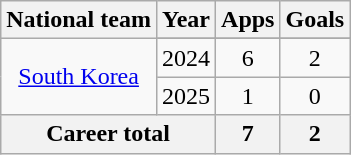<table class=wikitable style="text-align: center;">
<tr>
<th>National team</th>
<th>Year</th>
<th>Apps</th>
<th>Goals</th>
</tr>
<tr>
<td rowspan=3><a href='#'>South Korea</a></td>
</tr>
<tr>
<td>2024</td>
<td>6</td>
<td>2</td>
</tr>
<tr>
<td>2025</td>
<td>1</td>
<td>0</td>
</tr>
<tr>
<th colspan="2">Career total</th>
<th>7</th>
<th>2</th>
</tr>
</table>
